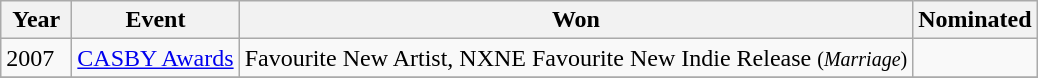<table class="wikitable">
<tr>
<th width="40">Year</th>
<th>Event</th>
<th>Won</th>
<th>Nominated</th>
</tr>
<tr>
<td>2007</td>
<td><a href='#'>CASBY Awards</a></td>
<td>Favourite New Artist, NXNE Favourite New Indie Release <small>(<em>Marriage</em>)</small></td>
<td></td>
</tr>
<tr>
</tr>
</table>
